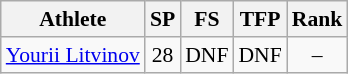<table class="wikitable" style="font-size:90%">
<tr>
<th>Athlete</th>
<th>SP</th>
<th>FS</th>
<th>TFP</th>
<th>Rank</th>
</tr>
<tr align=center>
<td align=left><a href='#'>Yourii Litvinov</a></td>
<td>28</td>
<td>DNF</td>
<td>DNF</td>
<td>–</td>
</tr>
</table>
